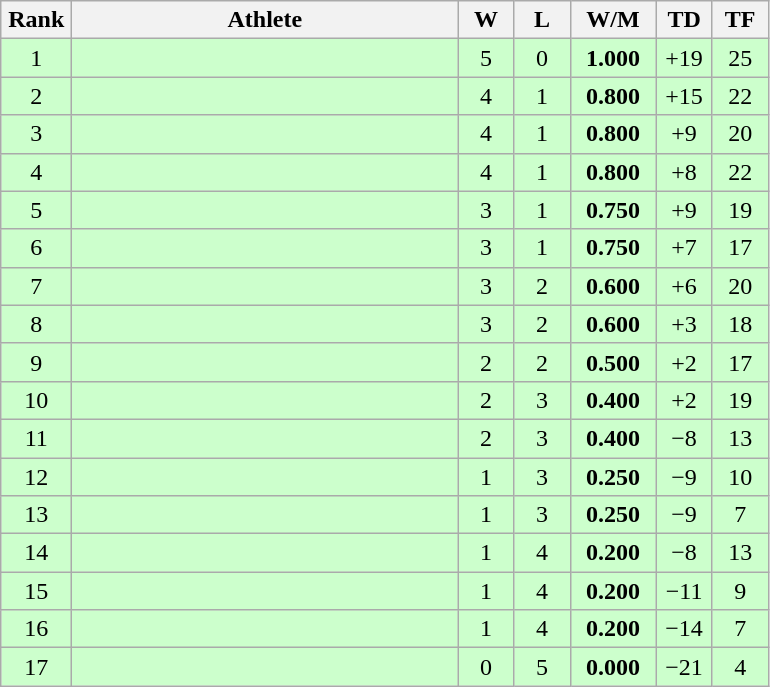<table class=wikitable style="text-align:center">
<tr>
<th width=40>Rank</th>
<th width=250>Athlete</th>
<th width=30>W</th>
<th width=30>L</th>
<th width=50>W/M</th>
<th width=30>TD</th>
<th width=30>TF</th>
</tr>
<tr bgcolor="ccffcc">
<td>1</td>
<td align=left></td>
<td>5</td>
<td>0</td>
<td><strong>1.000</strong></td>
<td>+19</td>
<td>25</td>
</tr>
<tr bgcolor="ccffcc">
<td>2</td>
<td align=left></td>
<td>4</td>
<td>1</td>
<td><strong>0.800</strong></td>
<td>+15</td>
<td>22</td>
</tr>
<tr bgcolor="ccffcc">
<td>3</td>
<td align=left></td>
<td>4</td>
<td>1</td>
<td><strong>0.800</strong></td>
<td>+9</td>
<td>20</td>
</tr>
<tr bgcolor="ccffcc">
<td>4</td>
<td align=left></td>
<td>4</td>
<td>1</td>
<td><strong>0.800</strong></td>
<td>+8</td>
<td>22</td>
</tr>
<tr bgcolor="ccffcc">
<td>5</td>
<td align=left></td>
<td>3</td>
<td>1</td>
<td><strong>0.750</strong></td>
<td>+9</td>
<td>19</td>
</tr>
<tr bgcolor="ccffcc">
<td>6</td>
<td align=left></td>
<td>3</td>
<td>1</td>
<td><strong>0.750</strong></td>
<td>+7</td>
<td>17</td>
</tr>
<tr bgcolor="ccffcc">
<td>7</td>
<td align=left></td>
<td>3</td>
<td>2</td>
<td><strong>0.600</strong></td>
<td>+6</td>
<td>20</td>
</tr>
<tr bgcolor="ccffcc">
<td>8</td>
<td align=left></td>
<td>3</td>
<td>2</td>
<td><strong>0.600</strong></td>
<td>+3</td>
<td>18</td>
</tr>
<tr bgcolor="ccffcc">
<td>9</td>
<td align=left></td>
<td>2</td>
<td>2</td>
<td><strong>0.500</strong></td>
<td>+2</td>
<td>17</td>
</tr>
<tr bgcolor="ccffcc">
<td>10</td>
<td align=left></td>
<td>2</td>
<td>3</td>
<td><strong>0.400</strong></td>
<td>+2</td>
<td>19</td>
</tr>
<tr bgcolor="ccffcc">
<td>11</td>
<td align=left></td>
<td>2</td>
<td>3</td>
<td><strong>0.400</strong></td>
<td>−8</td>
<td>13</td>
</tr>
<tr bgcolor="ccffcc">
<td>12</td>
<td align=left></td>
<td>1</td>
<td>3</td>
<td><strong>0.250</strong></td>
<td>−9</td>
<td>10</td>
</tr>
<tr bgcolor="ccffcc">
<td>13</td>
<td align=left></td>
<td>1</td>
<td>3</td>
<td><strong>0.250</strong></td>
<td>−9</td>
<td>7</td>
</tr>
<tr bgcolor="ccffcc">
<td>14</td>
<td align=left></td>
<td>1</td>
<td>4</td>
<td><strong>0.200</strong></td>
<td>−8</td>
<td>13</td>
</tr>
<tr bgcolor="ccffcc">
<td>15</td>
<td align=left></td>
<td>1</td>
<td>4</td>
<td><strong>0.200</strong></td>
<td>−11</td>
<td>9</td>
</tr>
<tr bgcolor="ccffcc">
<td>16</td>
<td align=left></td>
<td>1</td>
<td>4</td>
<td><strong>0.200</strong></td>
<td>−14</td>
<td>7</td>
</tr>
<tr bgcolor="ccffcc">
<td>17</td>
<td align=left></td>
<td>0</td>
<td>5</td>
<td><strong>0.000</strong></td>
<td>−21</td>
<td>4</td>
</tr>
</table>
